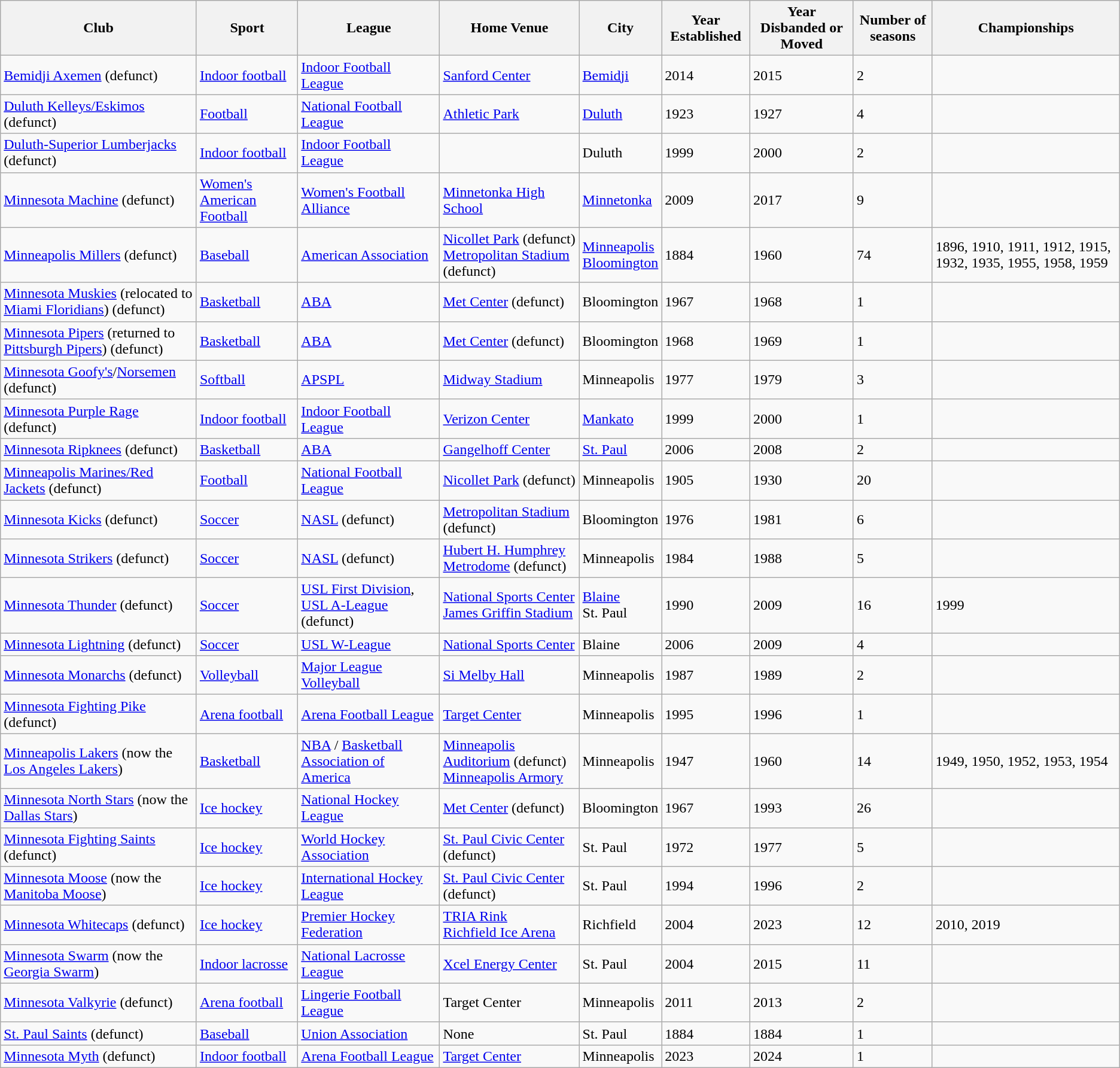<table class="wikitable sortable">
<tr>
<th>Club</th>
<th>Sport</th>
<th>League</th>
<th>Home Venue</th>
<th>City</th>
<th>Year Established</th>
<th>Year Disbanded or Moved</th>
<th>Number of seasons</th>
<th>Championships</th>
</tr>
<tr>
<td><a href='#'>Bemidji Axemen</a> (defunct)</td>
<td><a href='#'>Indoor football</a></td>
<td><a href='#'>Indoor Football League</a></td>
<td><a href='#'>Sanford Center</a></td>
<td><a href='#'>Bemidji</a></td>
<td>2014</td>
<td>2015</td>
<td>2</td>
</tr>
<tr>
<td><a href='#'>Duluth Kelleys/Eskimos</a> (defunct)</td>
<td><a href='#'>Football</a></td>
<td><a href='#'>National Football League</a></td>
<td><a href='#'>Athletic Park</a></td>
<td><a href='#'>Duluth</a></td>
<td>1923</td>
<td>1927</td>
<td>4</td>
<td></td>
</tr>
<tr>
<td><a href='#'>Duluth-Superior Lumberjacks</a> (defunct)</td>
<td><a href='#'>Indoor football</a></td>
<td><a href='#'>Indoor Football League</a></td>
<td></td>
<td>Duluth</td>
<td>1999</td>
<td>2000</td>
<td>2</td>
<td></td>
</tr>
<tr>
<td><a href='#'>Minnesota Machine</a> (defunct)</td>
<td><a href='#'>Women's American Football</a></td>
<td><a href='#'>Women's Football Alliance</a></td>
<td><a href='#'>Minnetonka High School</a></td>
<td><a href='#'>Minnetonka</a></td>
<td>2009</td>
<td>2017</td>
<td>9</td>
<td></td>
</tr>
<tr>
<td><a href='#'>Minneapolis Millers</a> (defunct)</td>
<td><a href='#'>Baseball</a></td>
<td><a href='#'>American Association</a></td>
<td><a href='#'>Nicollet Park</a> (defunct) <br> <a href='#'>Metropolitan Stadium</a> (defunct)</td>
<td><a href='#'>Minneapolis</a><br><a href='#'>Bloomington</a></td>
<td>1884</td>
<td>1960</td>
<td>74</td>
<td>1896, 1910, 1911, 1912, 1915, 1932, 1935, 1955, 1958, 1959</td>
</tr>
<tr>
<td><a href='#'>Minnesota Muskies</a> (relocated to <a href='#'>Miami Floridians</a>) (defunct)</td>
<td><a href='#'>Basketball</a></td>
<td><a href='#'>ABA</a></td>
<td><a href='#'>Met Center</a> (defunct)</td>
<td>Bloomington</td>
<td>1967</td>
<td>1968</td>
<td>1</td>
</tr>
<tr>
<td><a href='#'>Minnesota Pipers</a> (returned to <a href='#'>Pittsburgh Pipers</a>) (defunct)</td>
<td><a href='#'>Basketball</a></td>
<td><a href='#'>ABA</a></td>
<td><a href='#'>Met Center</a> (defunct)</td>
<td>Bloomington</td>
<td>1968</td>
<td>1969</td>
<td>1</td>
<td></td>
</tr>
<tr>
<td><a href='#'>Minnesota Goofy's</a>/<a href='#'>Norsemen</a> (defunct)</td>
<td><a href='#'>Softball</a></td>
<td><a href='#'>APSPL</a></td>
<td><a href='#'>Midway Stadium</a></td>
<td>Minneapolis</td>
<td>1977</td>
<td>1979</td>
<td>3</td>
<td></td>
</tr>
<tr>
<td><a href='#'>Minnesota Purple Rage</a> (defunct)</td>
<td><a href='#'>Indoor football</a></td>
<td><a href='#'>Indoor Football League</a></td>
<td><a href='#'>Verizon Center</a></td>
<td><a href='#'>Mankato</a></td>
<td>1999</td>
<td>2000</td>
<td>1</td>
<td></td>
</tr>
<tr>
<td><a href='#'>Minnesota Ripknees</a> (defunct)</td>
<td><a href='#'>Basketball</a></td>
<td><a href='#'>ABA</a></td>
<td><a href='#'>Gangelhoff Center</a></td>
<td><a href='#'>St. Paul</a></td>
<td>2006</td>
<td>2008</td>
<td>2</td>
</tr>
<tr>
<td><a href='#'>Minneapolis Marines/Red Jackets</a> (defunct)</td>
<td><a href='#'>Football</a></td>
<td><a href='#'>National Football League</a></td>
<td><a href='#'>Nicollet Park</a> (defunct)</td>
<td>Minneapolis</td>
<td>1905</td>
<td>1930</td>
<td>20</td>
<td></td>
</tr>
<tr>
<td><a href='#'>Minnesota Kicks</a>  (defunct)</td>
<td><a href='#'>Soccer</a></td>
<td><a href='#'>NASL</a>  (defunct)</td>
<td><a href='#'>Metropolitan Stadium</a> (defunct)</td>
<td>Bloomington</td>
<td>1976</td>
<td>1981</td>
<td>6</td>
<td></td>
</tr>
<tr>
<td><a href='#'>Minnesota Strikers</a>  (defunct)</td>
<td><a href='#'>Soccer</a></td>
<td><a href='#'>NASL</a>  (defunct)</td>
<td><a href='#'>Hubert H. Humphrey Metrodome</a> (defunct)</td>
<td>Minneapolis</td>
<td>1984</td>
<td>1988</td>
<td>5</td>
<td></td>
</tr>
<tr>
<td><a href='#'>Minnesota Thunder</a> (defunct)</td>
<td><a href='#'>Soccer</a></td>
<td><a href='#'>USL First Division</a>, <a href='#'>USL A-League</a> (defunct)</td>
<td><a href='#'>National Sports Center</a> <br> <a href='#'>James Griffin Stadium</a></td>
<td><a href='#'>Blaine</a><br>St. Paul</td>
<td>1990</td>
<td>2009</td>
<td>16</td>
<td>1999</td>
</tr>
<tr>
<td><a href='#'>Minnesota Lightning</a> (defunct)</td>
<td><a href='#'>Soccer</a></td>
<td><a href='#'>USL W-League</a></td>
<td><a href='#'>National Sports Center</a></td>
<td>Blaine</td>
<td>2006</td>
<td>2009</td>
<td>4</td>
<td></td>
</tr>
<tr>
<td><a href='#'>Minnesota Monarchs</a> (defunct)</td>
<td><a href='#'>Volleyball</a></td>
<td><a href='#'>Major League Volleyball</a></td>
<td><a href='#'>Si Melby Hall</a></td>
<td>Minneapolis</td>
<td>1987</td>
<td>1989</td>
<td>2</td>
<td></td>
</tr>
<tr>
<td><a href='#'>Minnesota Fighting Pike</a> (defunct)</td>
<td><a href='#'>Arena football</a></td>
<td><a href='#'>Arena Football League</a></td>
<td><a href='#'>Target Center</a></td>
<td>Minneapolis</td>
<td>1995</td>
<td>1996</td>
<td>1</td>
<td></td>
</tr>
<tr>
<td><a href='#'>Minneapolis Lakers</a> (now the <a href='#'>Los Angeles Lakers</a>)</td>
<td><a href='#'>Basketball</a></td>
<td><a href='#'>NBA</a> / <a href='#'>Basketball Association of America</a></td>
<td><a href='#'>Minneapolis Auditorium</a> (defunct) <br> <a href='#'>Minneapolis Armory</a></td>
<td>Minneapolis</td>
<td>1947</td>
<td>1960</td>
<td>14</td>
<td>1949, 1950, 1952, 1953, 1954</td>
</tr>
<tr>
<td><a href='#'>Minnesota North Stars</a> (now the <a href='#'>Dallas Stars</a>)</td>
<td><a href='#'>Ice hockey</a></td>
<td><a href='#'>National Hockey League</a></td>
<td><a href='#'>Met Center</a> (defunct)</td>
<td>Bloomington</td>
<td>1967</td>
<td>1993</td>
<td>26</td>
<td></td>
</tr>
<tr>
<td><a href='#'>Minnesota Fighting Saints</a>  (defunct)</td>
<td><a href='#'>Ice hockey</a></td>
<td><a href='#'>World Hockey Association</a></td>
<td><a href='#'>St. Paul Civic Center</a> (defunct)</td>
<td>St. Paul</td>
<td>1972</td>
<td>1977</td>
<td>5</td>
<td></td>
</tr>
<tr>
<td><a href='#'>Minnesota Moose</a> (now the <a href='#'>Manitoba Moose</a>)</td>
<td><a href='#'>Ice hockey</a></td>
<td><a href='#'>International Hockey League</a></td>
<td><a href='#'>St. Paul Civic Center</a> (defunct)</td>
<td>St. Paul</td>
<td>1994</td>
<td>1996</td>
<td>2</td>
<td></td>
</tr>
<tr>
<td><a href='#'>Minnesota Whitecaps</a> (defunct)</td>
<td><a href='#'>Ice hockey</a></td>
<td><a href='#'>Premier Hockey Federation</a></td>
<td><a href='#'>TRIA Rink</a><br><a href='#'>Richfield Ice Arena</a></td>
<td>Richfield</td>
<td>2004</td>
<td>2023</td>
<td>12</td>
<td>2010, 2019</td>
</tr>
<tr>
<td><a href='#'>Minnesota Swarm</a> (now the <a href='#'>Georgia Swarm</a>)</td>
<td><a href='#'>Indoor lacrosse</a></td>
<td><a href='#'>National Lacrosse League</a></td>
<td><a href='#'>Xcel Energy Center</a></td>
<td>St. Paul</td>
<td>2004</td>
<td>2015</td>
<td>11</td>
<td></td>
</tr>
<tr>
<td><a href='#'>Minnesota Valkyrie</a> (defunct)</td>
<td><a href='#'>Arena football</a></td>
<td><a href='#'>Lingerie Football League</a></td>
<td>Target Center</td>
<td>Minneapolis</td>
<td>2011</td>
<td>2013</td>
<td>2</td>
<td></td>
</tr>
<tr>
<td><a href='#'>St. Paul Saints</a> (defunct)</td>
<td><a href='#'>Baseball</a></td>
<td><a href='#'>Union Association</a></td>
<td>None</td>
<td>St. Paul</td>
<td>1884</td>
<td>1884</td>
<td>1</td>
<td></td>
</tr>
<tr>
<td><a href='#'>Minnesota Myth</a> (defunct)</td>
<td><a href='#'>Indoor football</a></td>
<td><a href='#'>Arena Football League</a></td>
<td><a href='#'>Target Center</a></td>
<td>Minneapolis</td>
<td>2023</td>
<td>2024</td>
<td>1</td>
<td></td>
</tr>
</table>
